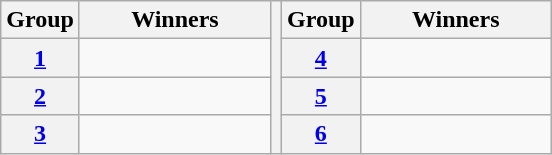<table class="wikitable" style="white-space:nowrap">
<tr>
<th>Group</th>
<th width=120>Winners</th>
<th rowspan=4></th>
<th>Group</th>
<th width=120>Winners</th>
</tr>
<tr>
<th><a href='#'>1</a></th>
<td></td>
<th><a href='#'>4</a></th>
<td></td>
</tr>
<tr>
<th><a href='#'>2</a></th>
<td></td>
<th><a href='#'>5</a></th>
<td></td>
</tr>
<tr>
<th><a href='#'>3</a></th>
<td></td>
<th><a href='#'>6</a></th>
<td></td>
</tr>
</table>
